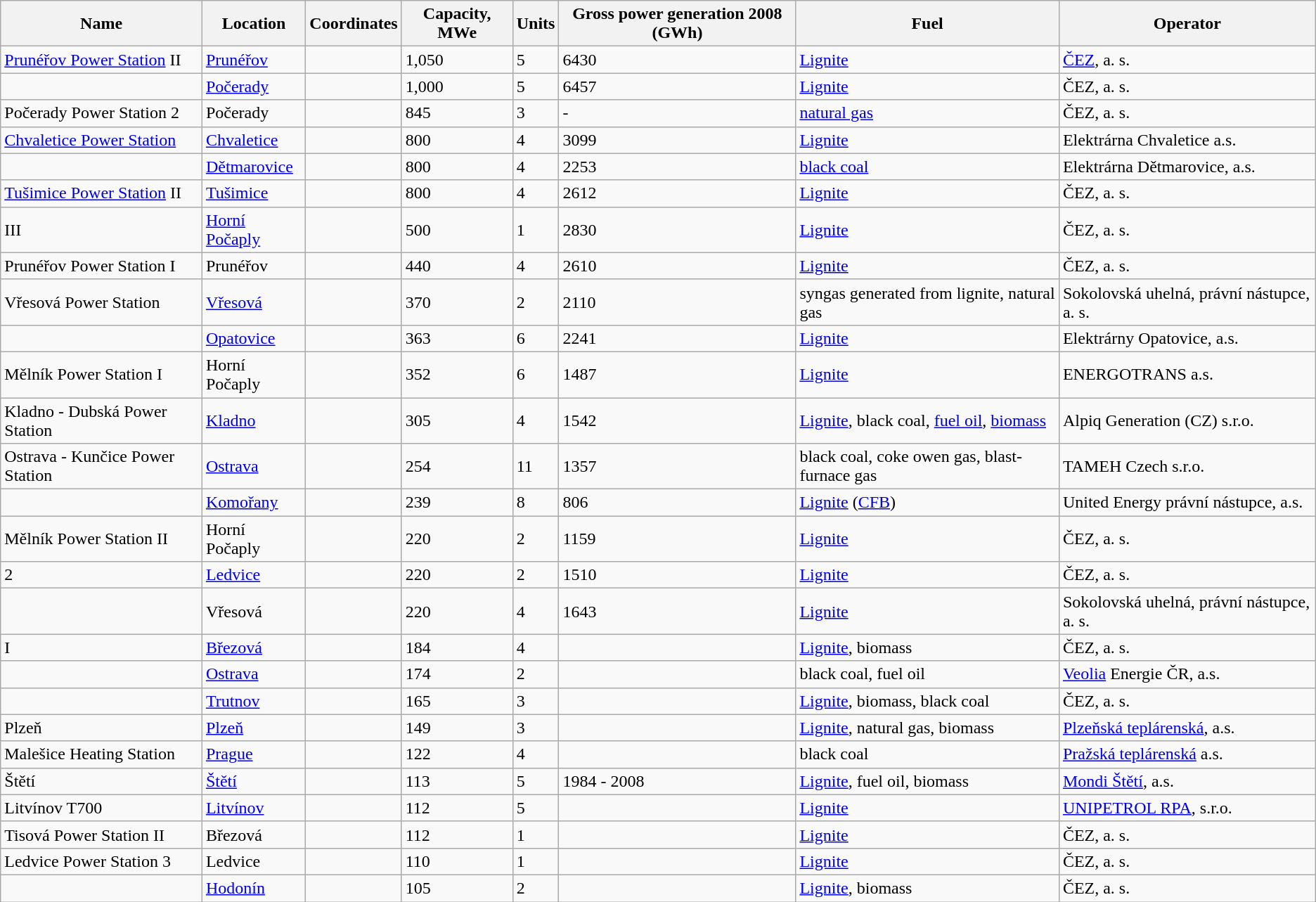<table class="wikitable sortable">
<tr>
<th>Name</th>
<th>Location</th>
<th>Coordinates</th>
<th>Capacity, MWe</th>
<th>Units</th>
<th>Gross power generation 2008 (GWh)</th>
<th>Fuel</th>
<th>Operator</th>
</tr>
<tr>
<td><a href='#'>Prunéřov Power Station</a> II</td>
<td><a href='#'>Prunéřov</a></td>
<td></td>
<td>1,050</td>
<td>5</td>
<td>6430</td>
<td><a href='#'>Lignite</a></td>
<td><a href='#'>ČEZ</a>, a. s.</td>
</tr>
<tr>
<td></td>
<td><a href='#'>Počerady</a></td>
<td></td>
<td>1,000</td>
<td>5</td>
<td>6457</td>
<td><a href='#'>Lignite</a></td>
<td>ČEZ, a. s.</td>
</tr>
<tr>
<td>Počerady Power Station 2</td>
<td>Počerady</td>
<td></td>
<td>845</td>
<td>3</td>
<td>-</td>
<td><a href='#'>natural gas</a></td>
<td>ČEZ, a. s.</td>
</tr>
<tr>
<td><a href='#'>Chvaletice Power Station</a></td>
<td><a href='#'>Chvaletice</a></td>
<td></td>
<td>800</td>
<td>4</td>
<td>3099</td>
<td><a href='#'>Lignite</a></td>
<td>Elektrárna Chvaletice a.s.</td>
</tr>
<tr>
<td></td>
<td><a href='#'>Dětmarovice</a></td>
<td></td>
<td>800</td>
<td>4</td>
<td>2253</td>
<td><a href='#'>black coal</a></td>
<td>Elektrárna Dětmarovice, a.s.</td>
</tr>
<tr>
<td><a href='#'>Tušimice Power Station</a> II</td>
<td><a href='#'>Tušimice</a></td>
<td></td>
<td>800</td>
<td>4</td>
<td>2612</td>
<td><a href='#'>Lignite</a></td>
<td>ČEZ, a. s.</td>
</tr>
<tr>
<td> III</td>
<td><a href='#'>Horní Počaply</a></td>
<td></td>
<td>500 </td>
<td>1</td>
<td>2830</td>
<td><a href='#'>Lignite</a></td>
<td>ČEZ, a. s.</td>
</tr>
<tr>
<td>Prunéřov Power Station I</td>
<td>Prunéřov</td>
<td></td>
<td>440 </td>
<td>4</td>
<td>2610</td>
<td><a href='#'>Lignite</a></td>
<td>ČEZ, a. s.</td>
</tr>
<tr>
<td>Vřesová Power Station</td>
<td><a href='#'>Vřesová</a></td>
<td></td>
<td>370</td>
<td>2</td>
<td>2110</td>
<td>syngas generated from lignite, natural gas </td>
<td>Sokolovská uhelná, právní nástupce, a. s.</td>
</tr>
<tr>
<td></td>
<td><a href='#'>Opatovice</a></td>
<td></td>
<td>363</td>
<td>6</td>
<td>2241</td>
<td><a href='#'>Lignite</a></td>
<td>Elektrárny Opatovice, a.s.</td>
</tr>
<tr>
<td>Mělník Power Station I</td>
<td>Horní Počaply</td>
<td></td>
<td>352</td>
<td>6</td>
<td>1487</td>
<td><a href='#'>Lignite</a></td>
<td>ENERGOTRANS a.s.</td>
</tr>
<tr>
<td>Kladno - Dubská Power Station</td>
<td><a href='#'>Kladno</a></td>
<td></td>
<td>305</td>
<td>4</td>
<td>1542</td>
<td><a href='#'>Lignite</a>, black coal, <a href='#'>fuel oil</a>, <a href='#'>biomass</a></td>
<td>Alpiq Generation (CZ) s.r.o.</td>
</tr>
<tr>
<td>Ostrava - Kunčice Power Station</td>
<td><a href='#'>Ostrava</a></td>
<td></td>
<td>254</td>
<td>11</td>
<td>1357</td>
<td>black coal, coke owen gas, blast-furnace gas</td>
<td>TAMEH Czech s.r.o.</td>
</tr>
<tr>
<td></td>
<td><a href='#'>Komořany</a></td>
<td></td>
<td>239</td>
<td>8</td>
<td>806</td>
<td><a href='#'>Lignite</a> (<a href='#'>CFB</a>)</td>
<td>United Energy právní nástupce, a.s.</td>
</tr>
<tr>
<td>Mělník Power Station II</td>
<td>Horní Počaply</td>
<td></td>
<td>220 </td>
<td>2</td>
<td>1159</td>
<td><a href='#'>Lignite</a></td>
<td>ČEZ, a. s.</td>
</tr>
<tr>
<td> 2</td>
<td><a href='#'>Ledvice</a></td>
<td></td>
<td>220</td>
<td>2</td>
<td>1510</td>
<td><a href='#'>Lignite</a></td>
<td>ČEZ, a. s.</td>
</tr>
<tr>
<td></td>
<td>Vřesová</td>
<td></td>
<td>220</td>
<td>4</td>
<td>1643</td>
<td><a href='#'>Lignite</a></td>
<td>Sokolovská uhelná, právní nástupce, a. s.</td>
</tr>
<tr>
<td> I</td>
<td><a href='#'>Březová</a></td>
<td></td>
<td>184</td>
<td>4</td>
<td></td>
<td><a href='#'>Lignite</a>, biomass</td>
<td>ČEZ, a. s.</td>
</tr>
<tr>
<td></td>
<td><a href='#'>Ostrava</a></td>
<td></td>
<td>174</td>
<td>2</td>
<td></td>
<td>black coal, fuel oil</td>
<td><a href='#'>Veolia</a> Energie ČR, a.s.</td>
</tr>
<tr>
<td></td>
<td><a href='#'>Trutnov</a></td>
<td></td>
<td>165</td>
<td>3</td>
<td></td>
<td><a href='#'>Lignite</a>, biomass, black coal</td>
<td>ČEZ, a. s.</td>
</tr>
<tr>
<td>Plzeň</td>
<td><a href='#'>Plzeň</a></td>
<td></td>
<td>149</td>
<td>3</td>
<td></td>
<td><a href='#'>Lignite</a>, natural gas, biomass</td>
<td><a href='#'>Plzeňská teplárenská</a>, a.s.</td>
</tr>
<tr>
<td>Malešice Heating Station</td>
<td><a href='#'>Prague</a></td>
<td></td>
<td>122</td>
<td>4</td>
<td></td>
<td>black coal</td>
<td><a href='#'>Pražská teplárenská</a> a.s.</td>
</tr>
<tr>
<td>Štětí</td>
<td><a href='#'>Štětí</a></td>
<td></td>
<td>113</td>
<td>5</td>
<td>1984 - 2008</td>
<td><a href='#'>Lignite</a>, fuel oil, biomass</td>
<td><a href='#'>Mondi Štětí</a>, a.s.</td>
</tr>
<tr>
<td>Litvínov T700</td>
<td><a href='#'>Litvínov</a></td>
<td></td>
<td>112</td>
<td>5</td>
<td></td>
<td><a href='#'>Lignite</a></td>
<td><a href='#'>UNIPETROL RPA</a>, s.r.o.</td>
</tr>
<tr>
<td>Tisová Power Station II</td>
<td>Březová</td>
<td></td>
<td>112</td>
<td>1</td>
<td></td>
<td><a href='#'>Lignite</a></td>
<td>ČEZ, a. s.</td>
</tr>
<tr>
<td>Ledvice Power Station 3</td>
<td>Ledvice</td>
<td></td>
<td>110</td>
<td>1</td>
<td></td>
<td><a href='#'>Lignite</a></td>
<td>ČEZ, a. s.</td>
</tr>
<tr>
<td></td>
<td><a href='#'>Hodonín</a></td>
<td></td>
<td>105</td>
<td>2</td>
<td></td>
<td><a href='#'>Lignite</a>, biomass</td>
<td>ČEZ, a. s.</td>
</tr>
</table>
